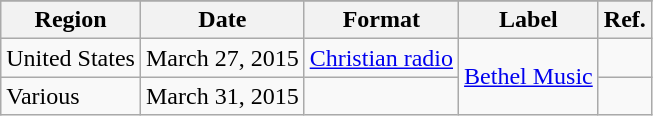<table class="wikitable plainrowheaders">
<tr>
</tr>
<tr>
<th scope="col">Region</th>
<th scope="col">Date</th>
<th scope="col">Format</th>
<th scope="col">Label</th>
<th scope="col">Ref.</th>
</tr>
<tr>
<td>United States</td>
<td>March 27, 2015</td>
<td><a href='#'>Christian radio</a></td>
<td rowspan="2"><a href='#'>Bethel Music</a></td>
<td></td>
</tr>
<tr>
<td>Various</td>
<td>March 31, 2015</td>
<td></td>
<td></td>
</tr>
</table>
